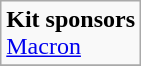<table class="wikitable">
<tr>
<td><strong>Kit sponsors</strong><br> <a href='#'>Macron</a></td>
</tr>
<tr>
</tr>
</table>
